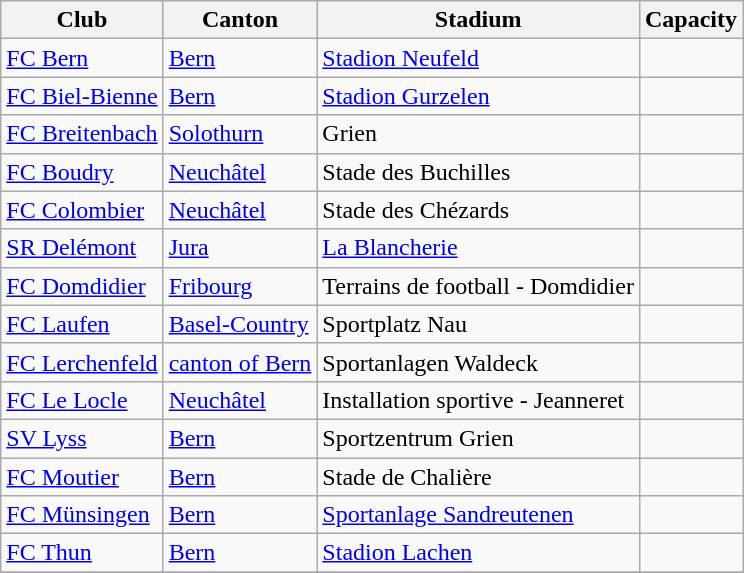<table class="wikitable">
<tr>
<th>Club</th>
<th>Canton</th>
<th>Stadium</th>
<th>Capacity</th>
</tr>
<tr>
<td><a href='#'>FC Bern</a></td>
<td><a href='#'>Bern</a></td>
<td><a href='#'>Stadion Neufeld</a></td>
<td></td>
</tr>
<tr>
<td><a href='#'>FC Biel-Bienne</a></td>
<td><a href='#'>Bern</a></td>
<td><a href='#'>Stadion Gurzelen</a></td>
<td></td>
</tr>
<tr>
<td><a href='#'>FC Breitenbach</a></td>
<td><a href='#'>Solothurn</a></td>
<td>Grien</td>
<td></td>
</tr>
<tr>
<td><a href='#'>FC Boudry</a></td>
<td><a href='#'>Neuchâtel</a></td>
<td>Stade des Buchilles</td>
<td></td>
</tr>
<tr>
<td><a href='#'>FC Colombier</a></td>
<td><a href='#'>Neuchâtel</a></td>
<td>Stade des Chézards</td>
<td></td>
</tr>
<tr>
<td><a href='#'>SR Delémont</a></td>
<td><a href='#'>Jura</a></td>
<td><a href='#'>La Blancherie</a></td>
<td></td>
</tr>
<tr>
<td><a href='#'>FC Domdidier</a></td>
<td><a href='#'>Fribourg</a></td>
<td>Terrains de football - Domdidier</td>
<td></td>
</tr>
<tr>
<td><a href='#'>FC Laufen</a></td>
<td><a href='#'>Basel-Country</a></td>
<td>Sportplatz Nau</td>
<td></td>
</tr>
<tr>
<td><a href='#'>FC Lerchenfeld</a></td>
<td><a href='#'>canton of Bern</a></td>
<td>Sportanlagen Waldeck</td>
<td></td>
</tr>
<tr>
<td><a href='#'>FC Le Locle</a></td>
<td><a href='#'>Neuchâtel</a></td>
<td>Installation sportive - Jeanneret</td>
<td></td>
</tr>
<tr>
<td><a href='#'>SV Lyss</a></td>
<td><a href='#'>Bern</a></td>
<td>Sportzentrum Grien</td>
<td></td>
</tr>
<tr>
<td><a href='#'>FC Moutier</a></td>
<td><a href='#'>Bern</a></td>
<td>Stade de Chalière</td>
<td></td>
</tr>
<tr>
<td><a href='#'>FC Münsingen</a></td>
<td><a href='#'>Bern</a></td>
<td><a href='#'>Sportanlage Sandreutenen</a></td>
<td></td>
</tr>
<tr>
<td><a href='#'>FC Thun</a></td>
<td><a href='#'>Bern</a></td>
<td><a href='#'>Stadion Lachen</a></td>
<td></td>
</tr>
<tr>
</tr>
</table>
